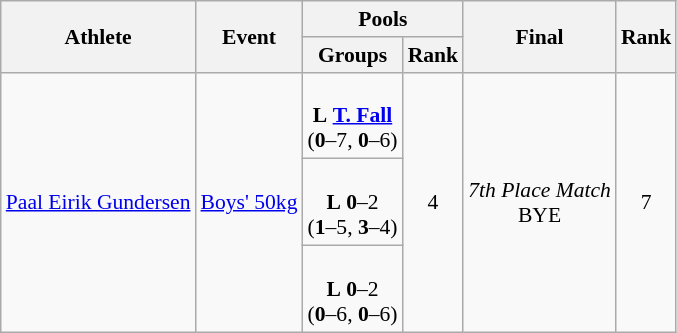<table class="wikitable" style="text-align:left; font-size:90%">
<tr>
<th rowspan="2">Athlete</th>
<th rowspan="2">Event</th>
<th colspan="2">Pools</th>
<th rowspan="2">Final</th>
<th rowspan="2">Rank</th>
</tr>
<tr>
<th>Groups</th>
<th>Rank</th>
</tr>
<tr>
<td rowspan="3"><a href='#'>Paal Eirik Gundersen</a></td>
<td rowspan="3"><a href='#'>Boys' 50kg</a></td>
<td align=center><br><strong>L</strong> <strong><a href='#'>T. Fall</a></strong><br>(<strong>0</strong>–7, <strong>0</strong>–6)</td>
<td rowspan="3" align=center>4</td>
<td align=center rowspan=3><em>7th Place Match</em><br>BYE</td>
<td rowspan="3" align="center">7</td>
</tr>
<tr>
<td align=center><br><strong>L</strong> <strong>0</strong>–2<br>(<strong>1</strong>–5, <strong>3</strong>–4)</td>
</tr>
<tr>
<td align=center><br><strong>L</strong> <strong>0</strong>–2<br>(<strong>0</strong>–6, <strong>0</strong>–6)</td>
</tr>
</table>
